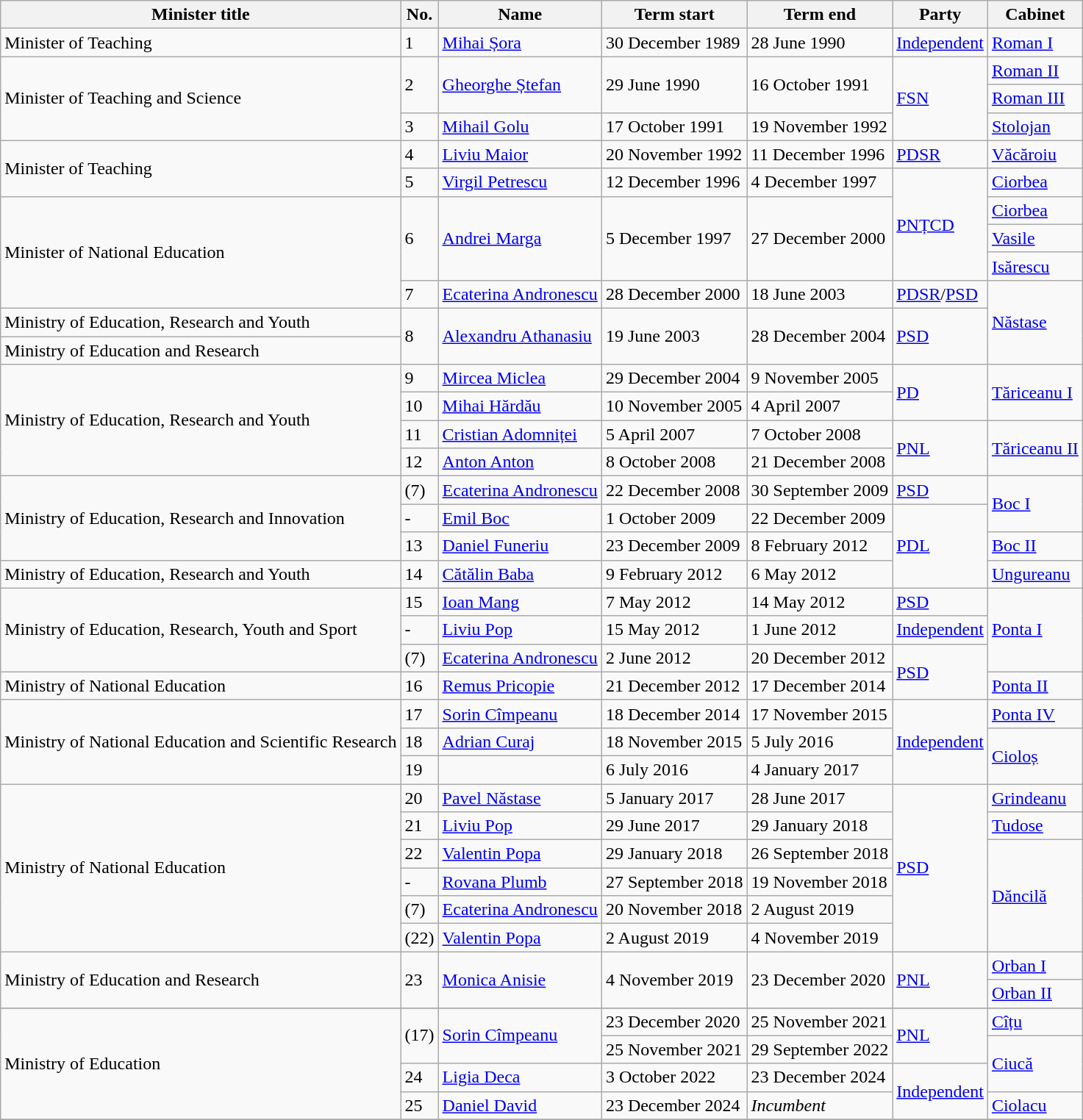<table class="wikitable">
<tr>
<th>Minister title</th>
<th>No.</th>
<th>Name</th>
<th>Term start</th>
<th>Term end</th>
<th>Party</th>
<th>Cabinet</th>
</tr>
<tr>
<td>Minister of Teaching</td>
<td>1</td>
<td><a href='#'>Mihai Șora</a></td>
<td>30 December 1989</td>
<td>28 June 1990</td>
<td><a href='#'>Independent</a></td>
<td><a href='#'>Roman I</a></td>
</tr>
<tr>
<td rowspan="3">Minister of Teaching and Science</td>
<td rowspan="2">2</td>
<td rowspan="2"><a href='#'>Gheorghe Ștefan</a></td>
<td rowspan="2">29 June 1990</td>
<td rowspan="2">16 October 1991</td>
<td rowspan="3"><a href='#'>FSN</a></td>
<td><a href='#'>Roman II</a></td>
</tr>
<tr>
<td><a href='#'>Roman III</a></td>
</tr>
<tr>
<td>3</td>
<td><a href='#'>Mihail Golu</a></td>
<td>17 October 1991</td>
<td>19 November 1992</td>
<td><a href='#'>Stolojan</a></td>
</tr>
<tr>
<td rowspan="2">Minister of Teaching</td>
<td>4</td>
<td><a href='#'>Liviu Maior</a></td>
<td>20 November 1992</td>
<td>11 December 1996</td>
<td><a href='#'>PDSR</a></td>
<td><a href='#'>Văcăroiu</a></td>
</tr>
<tr>
<td>5</td>
<td><a href='#'>Virgil Petrescu</a></td>
<td>12 December 1996</td>
<td>4 December 1997</td>
<td rowspan="4"><a href='#'>PNȚCD</a></td>
<td><a href='#'>Ciorbea</a></td>
</tr>
<tr>
<td rowspan="4">Minister of National Education</td>
<td rowspan="3">6</td>
<td rowspan="3"><a href='#'>Andrei Marga</a></td>
<td rowspan="3">5 December 1997</td>
<td rowspan="3">27 December 2000</td>
<td><a href='#'>Ciorbea</a></td>
</tr>
<tr>
<td><a href='#'>Vasile</a></td>
</tr>
<tr>
<td><a href='#'>Isărescu</a></td>
</tr>
<tr>
<td>7</td>
<td><a href='#'>Ecaterina Andronescu</a></td>
<td>28 December 2000</td>
<td>18 June 2003</td>
<td><a href='#'>PDSR</a>/<a href='#'>PSD</a></td>
<td rowspan="3"><a href='#'>Năstase</a></td>
</tr>
<tr>
<td>Ministry of Education, Research and Youth</td>
<td rowspan="2">8</td>
<td rowspan="2"><a href='#'>Alexandru Athanasiu</a></td>
<td rowspan="2">19 June 2003</td>
<td rowspan="2">28 December 2004</td>
<td rowspan="2"><a href='#'>PSD</a></td>
</tr>
<tr>
<td>Ministry of Education and Research</td>
</tr>
<tr>
<td rowspan="4">Ministry of Education, Research and Youth</td>
<td>9</td>
<td><a href='#'>Mircea Miclea</a></td>
<td>29 December 2004</td>
<td>9 November 2005</td>
<td rowspan="2"><a href='#'>PD</a></td>
<td rowspan="2"><a href='#'>Tăriceanu I</a></td>
</tr>
<tr>
<td>10</td>
<td><a href='#'>Mihai Hărdău</a></td>
<td>10 November 2005</td>
<td>4 April 2007</td>
</tr>
<tr>
<td>11</td>
<td><a href='#'>Cristian Adomniței</a></td>
<td>5 April 2007</td>
<td>7 October 2008</td>
<td rowspan="2"><a href='#'>PNL</a></td>
<td rowspan="2"><a href='#'>Tăriceanu II</a></td>
</tr>
<tr>
<td>12</td>
<td><a href='#'>Anton Anton</a></td>
<td>8 October 2008</td>
<td>21 December 2008</td>
</tr>
<tr>
<td rowspan="3">Ministry of Education, Research and Innovation</td>
<td>(7)</td>
<td><a href='#'>Ecaterina Andronescu</a></td>
<td>22 December 2008</td>
<td>30 September 2009</td>
<td><a href='#'>PSD</a></td>
<td rowspan="2"><a href='#'>Boc I</a></td>
</tr>
<tr>
<td>-</td>
<td><a href='#'>Emil Boc</a></td>
<td>1 October 2009</td>
<td>22 December 2009</td>
<td rowspan="4"><a href='#'>PDL</a></td>
</tr>
<tr>
<td>13</td>
<td><a href='#'>Daniel Funeriu</a></td>
<td>23 December 2009</td>
<td>8 February 2012</td>
<td rowspan="1"><a href='#'>Boc II</a></td>
</tr>
<tr>
<td>Ministry of Education, Research and Youth</td>
<td rowspan="2">14</td>
<td rowspan="2"><a href='#'>Cătălin Baba</a></td>
<td rowspan="2">9 February 2012</td>
<td rowspan="2">6 May 2012</td>
<td rowspan="2"><a href='#'>Ungureanu</a></td>
</tr>
<tr>
<td rowspan="4">Ministry of Education, Research, Youth and Sport</td>
</tr>
<tr>
<td>15</td>
<td><a href='#'>Ioan Mang</a></td>
<td>7 May 2012</td>
<td>14 May 2012</td>
<td><a href='#'>PSD</a></td>
<td rowspan="3"><a href='#'>Ponta I</a></td>
</tr>
<tr>
<td>-</td>
<td><a href='#'>Liviu Pop</a></td>
<td>15 May 2012</td>
<td>1 June 2012</td>
<td><a href='#'>Independent</a></td>
</tr>
<tr>
<td>(7)</td>
<td><a href='#'>Ecaterina Andronescu</a></td>
<td>2 June 2012</td>
<td>20 December 2012</td>
<td rowspan="2"><a href='#'>PSD</a></td>
</tr>
<tr>
<td>Ministry of National Education</td>
<td>16</td>
<td><a href='#'>Remus Pricopie</a></td>
<td>21 December 2012</td>
<td>17 December 2014</td>
<td><a href='#'>Ponta II</a></td>
</tr>
<tr>
<td rowspan="3">Ministry of National Education and Scientific Research</td>
<td>17</td>
<td><a href='#'>Sorin Cîmpeanu</a></td>
<td>18 December 2014</td>
<td>17 November 2015</td>
<td rowspan="3"><a href='#'>Independent</a></td>
<td><a href='#'>Ponta IV</a></td>
</tr>
<tr>
<td>18</td>
<td><a href='#'>Adrian Curaj</a></td>
<td>18 November 2015</td>
<td>5 July 2016</td>
<td rowspan="2"><a href='#'>Cioloș</a></td>
</tr>
<tr>
<td>19</td>
<td></td>
<td>6 July 2016</td>
<td>4 January 2017</td>
</tr>
<tr>
<td rowspan="6">Ministry of National Education</td>
<td>20</td>
<td><a href='#'>Pavel Năstase</a></td>
<td>5 January 2017</td>
<td>28 June 2017</td>
<td rowspan="6"><a href='#'>PSD</a></td>
<td><a href='#'>Grindeanu</a></td>
</tr>
<tr>
<td>21</td>
<td><a href='#'>Liviu Pop</a></td>
<td>29 June 2017</td>
<td>29 January 2018</td>
<td><a href='#'>Tudose</a></td>
</tr>
<tr>
<td>22</td>
<td><a href='#'>Valentin Popa</a></td>
<td>29 January 2018</td>
<td>26 September 2018</td>
<td rowspan="4"><a href='#'>Dăncilă</a></td>
</tr>
<tr>
<td>-</td>
<td><a href='#'>Rovana Plumb</a></td>
<td>27 September 2018</td>
<td>19 November 2018</td>
</tr>
<tr>
<td>(7)</td>
<td><a href='#'>Ecaterina Andronescu</a></td>
<td>20 November 2018</td>
<td>2 August 2019</td>
</tr>
<tr>
<td>(22)</td>
<td><a href='#'>Valentin Popa</a></td>
<td>2 August 2019</td>
<td>4 November 2019</td>
</tr>
<tr>
<td rowspan="2">Ministry of Education and Research</td>
<td rowspan="2">23</td>
<td rowspan="2"><a href='#'>Monica Anisie</a></td>
<td rowspan="2">4 November 2019</td>
<td rowspan="2">23 December 2020</td>
<td rowspan="2"><a href='#'>PNL</a></td>
<td><a href='#'>Orban I</a></td>
</tr>
<tr>
<td><a href='#'>Orban II</a></td>
</tr>
<tr>
</tr>
<tr>
<td rowspan="4">Ministry of Education</td>
<td rowspan="2">(17)</td>
<td rowspan="2"><a href='#'>Sorin Cîmpeanu</a></td>
<td>23 December 2020</td>
<td>25 November 2021</td>
<td rowspan="2"><a href='#'>PNL</a></td>
<td><a href='#'>Cîțu</a></td>
</tr>
<tr>
<td>25 November 2021</td>
<td>29 September 2022</td>
<td rowspan="2"><a href='#'>Ciucă</a></td>
</tr>
<tr>
<td>24</td>
<td><a href='#'>Ligia Deca</a></td>
<td>3 October 2022</td>
<td>23 December 2024</td>
<td rowspan="2"><a href='#'>Independent</a></td>
</tr>
<tr>
<td>25</td>
<td><a href='#'>Daniel David</a></td>
<td>23 December 2024</td>
<td><em>Incumbent</em></td>
<td><a href='#'>Ciolacu</a></td>
</tr>
<tr>
</tr>
</table>
